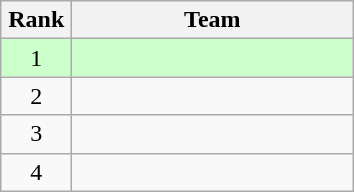<table class="wikitable" style="text-align:center;">
<tr>
<th width=40>Rank</th>
<th width=180>Team</th>
</tr>
<tr bgcolor=#ccffcc>
<td>1</td>
<td style="text-align:left;"></td>
</tr>
<tr>
<td>2</td>
<td style="text-align:left;"></td>
</tr>
<tr>
<td>3</td>
<td style="text-align:left;"></td>
</tr>
<tr>
<td>4</td>
<td style="text-align:left;"></td>
</tr>
</table>
